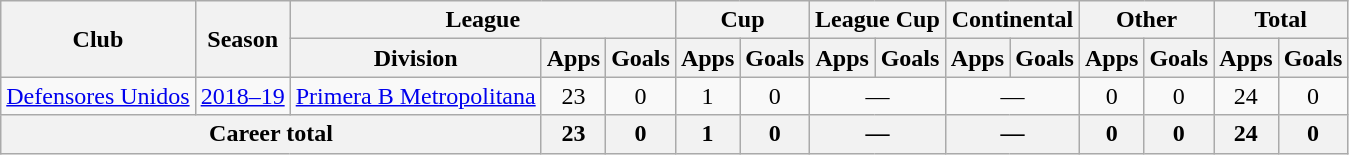<table class="wikitable" style="text-align:center">
<tr>
<th rowspan="2">Club</th>
<th rowspan="2">Season</th>
<th colspan="3">League</th>
<th colspan="2">Cup</th>
<th colspan="2">League Cup</th>
<th colspan="2">Continental</th>
<th colspan="2">Other</th>
<th colspan="2">Total</th>
</tr>
<tr>
<th>Division</th>
<th>Apps</th>
<th>Goals</th>
<th>Apps</th>
<th>Goals</th>
<th>Apps</th>
<th>Goals</th>
<th>Apps</th>
<th>Goals</th>
<th>Apps</th>
<th>Goals</th>
<th>Apps</th>
<th>Goals</th>
</tr>
<tr>
<td rowspan="1"><a href='#'>Defensores Unidos</a></td>
<td><a href='#'>2018–19</a></td>
<td rowspan="1"><a href='#'>Primera B Metropolitana</a></td>
<td>23</td>
<td>0</td>
<td>1</td>
<td>0</td>
<td colspan="2">—</td>
<td colspan="2">—</td>
<td>0</td>
<td>0</td>
<td>24</td>
<td>0</td>
</tr>
<tr>
<th colspan="3">Career total</th>
<th>23</th>
<th>0</th>
<th>1</th>
<th>0</th>
<th colspan="2">—</th>
<th colspan="2">—</th>
<th>0</th>
<th>0</th>
<th>24</th>
<th>0</th>
</tr>
</table>
